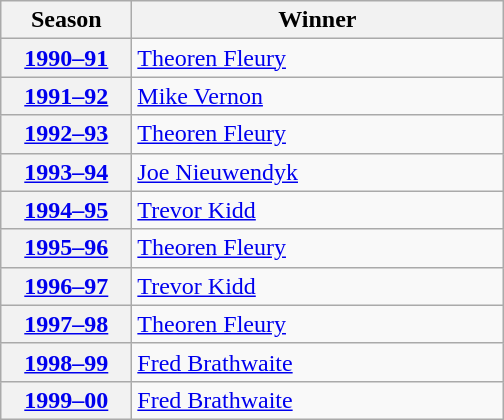<table class="wikitable">
<tr>
<th scope="col" style="width:5em">Season</th>
<th scope="col" style="width:15em">Winner</th>
</tr>
<tr>
<th scope="row"><a href='#'>1990–91</a></th>
<td><a href='#'>Theoren Fleury</a></td>
</tr>
<tr>
<th scope="row"><a href='#'>1991–92</a></th>
<td><a href='#'>Mike Vernon</a></td>
</tr>
<tr>
<th scope="row"><a href='#'>1992–93</a></th>
<td><a href='#'>Theoren Fleury</a></td>
</tr>
<tr>
<th scope="row"><a href='#'>1993–94</a></th>
<td><a href='#'>Joe Nieuwendyk</a></td>
</tr>
<tr>
<th scope="row"><a href='#'>1994–95</a></th>
<td><a href='#'>Trevor Kidd</a></td>
</tr>
<tr>
<th scope="row"><a href='#'>1995–96</a></th>
<td><a href='#'>Theoren Fleury</a></td>
</tr>
<tr>
<th scope="row"><a href='#'>1996–97</a></th>
<td><a href='#'>Trevor Kidd</a></td>
</tr>
<tr>
<th scope="row"><a href='#'>1997–98</a></th>
<td><a href='#'>Theoren Fleury</a></td>
</tr>
<tr>
<th scope="row"><a href='#'>1998–99</a></th>
<td><a href='#'>Fred Brathwaite</a></td>
</tr>
<tr>
<th scope="row"><a href='#'>1999–00</a></th>
<td><a href='#'>Fred Brathwaite</a></td>
</tr>
</table>
